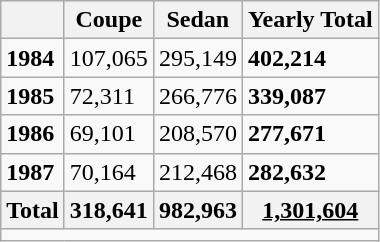<table class="wikitable defaultcenter col1left">
<tr>
<th></th>
<th>Coupe</th>
<th>Sedan</th>
<th>Yearly Total</th>
</tr>
<tr>
<td><strong>1984</strong></td>
<td>107,065</td>
<td>295,149</td>
<td><strong>402,214</strong></td>
</tr>
<tr>
<td><strong>1985</strong></td>
<td>72,311</td>
<td>266,776</td>
<td><strong>339,087</strong></td>
</tr>
<tr>
<td><strong>1986</strong></td>
<td>69,101</td>
<td>208,570</td>
<td><strong>277,671</strong></td>
</tr>
<tr>
<td><strong>1987</strong></td>
<td>70,164</td>
<td>212,468</td>
<td><strong>282,632</strong></td>
</tr>
<tr>
<th>Total</th>
<th>318,641</th>
<th>982,963</th>
<th><u>1,301,604</u></th>
</tr>
<tr>
<td colspan="4"></td>
</tr>
</table>
